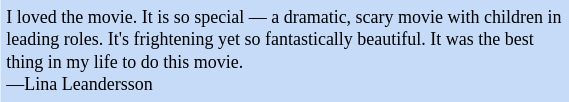<table class="toccolours" style="float: right; margin-left: 1em; margin-right: 2em; font-size: 75%; background:#c6dbf7; color:black; width:35em; max-width: 30%;" cellspacing="3">
<tr>
<td style="text-align: left;">I loved the movie. It is so special — a dramatic, scary movie with children in leading roles. It's frightening yet so fantastically beautiful. It was the best thing in my life to do this movie.<br>—Lina Leandersson</td>
</tr>
</table>
